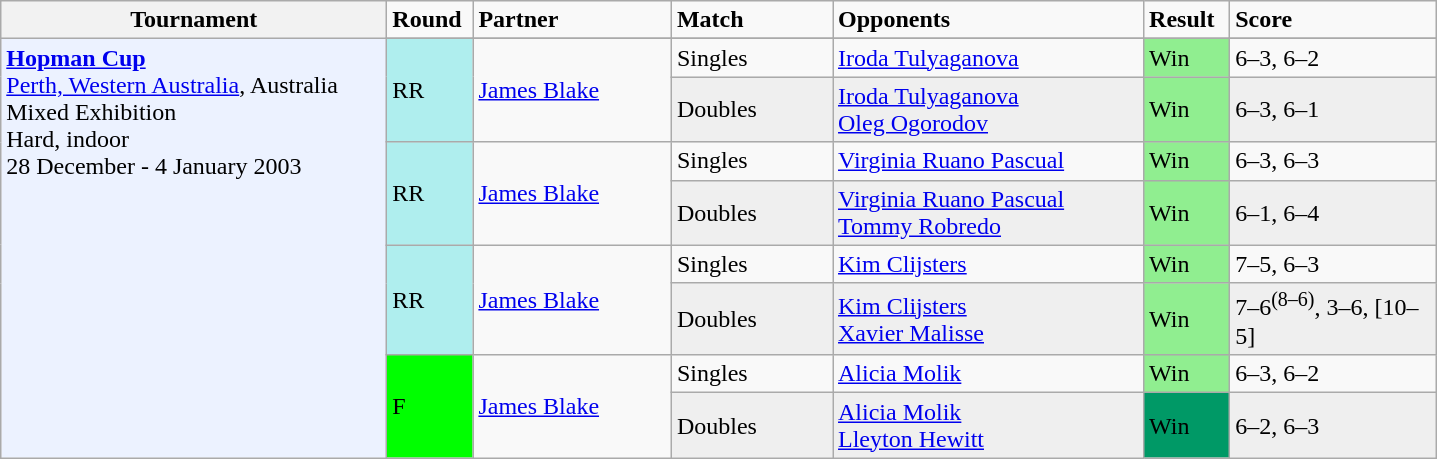<table class="wikitable">
<tr style="font-weight:bold">
<th style="width:250px;">Tournament</th>
<td style="width:50px;">Round</td>
<td style="width:125px;">Partner</td>
<td style="width:100px;">Match</td>
<td style="width:200px;">Opponents</td>
<td style="width:50px;">Result</td>
<td style="width:130px;">Score</td>
</tr>
<tr>
<td rowspan="9" style="background:#ecf2ff; text-align:left; vertical-align:top;"><strong><a href='#'>Hopman Cup</a></strong><br> <a href='#'>Perth, Western Australia</a>, Australia<br>Mixed Exhibition<br>Hard, indoor<br>28 December - 4 January 2003</td>
</tr>
<tr>
<td rowspan=2 bgcolor=#afeeee>RR</td>
<td rowspan=2> <a href='#'>James Blake</a></td>
<td>Singles</td>
<td> <a href='#'>Iroda Tulyaganova</a></td>
<td bgcolor=lightgreen>Win</td>
<td>6–3, 6–2</td>
</tr>
<tr bgcolor=#EFEFEF>
<td>Doubles</td>
<td> <a href='#'>Iroda Tulyaganova</a> <br> <a href='#'>Oleg Ogorodov</a></td>
<td bgcolor=lightgreen>Win</td>
<td>6–3, 6–1</td>
</tr>
<tr>
<td rowspan=2 bgcolor=#afeeee>RR</td>
<td rowspan=2> <a href='#'>James Blake</a></td>
<td>Singles</td>
<td> <a href='#'>Virginia Ruano Pascual</a></td>
<td bgcolor=lightgreen>Win</td>
<td>6–3, 6–3</td>
</tr>
<tr bgcolor=#EFEFEF>
<td>Doubles</td>
<td> <a href='#'>Virginia Ruano Pascual</a> <br> <a href='#'>Tommy Robredo</a></td>
<td bgcolor=lightgreen>Win</td>
<td>6–1, 6–4</td>
</tr>
<tr>
<td rowspan=2 bgcolor=#afeeee>RR</td>
<td rowspan=2> <a href='#'>James Blake</a></td>
<td>Singles</td>
<td> <a href='#'>Kim Clijsters</a></td>
<td bgcolor=lightgreen>Win</td>
<td>7–5, 6–3</td>
</tr>
<tr bgcolor=#EFEFEF>
<td>Doubles</td>
<td> <a href='#'>Kim Clijsters</a> <br> <a href='#'>Xavier Malisse</a></td>
<td bgcolor=lightgreen>Win</td>
<td>7–6<sup>(8–6)</sup>, 3–6, [10–5]</td>
</tr>
<tr>
<td rowspan=2 bgcolor=lime>F</td>
<td rowspan=2> <a href='#'>James Blake</a></td>
<td>Singles</td>
<td> <a href='#'>Alicia Molik</a></td>
<td bgcolor=lightgreen>Win</td>
<td>6–3, 6–2</td>
</tr>
<tr bgcolor=#EFEFEF>
<td>Doubles</td>
<td> <a href='#'>Alicia Molik</a> <br> <a href='#'>Lleyton Hewitt</a></td>
<td bgcolor=#009966>Win</td>
<td>6–2, 6–3</td>
</tr>
</table>
